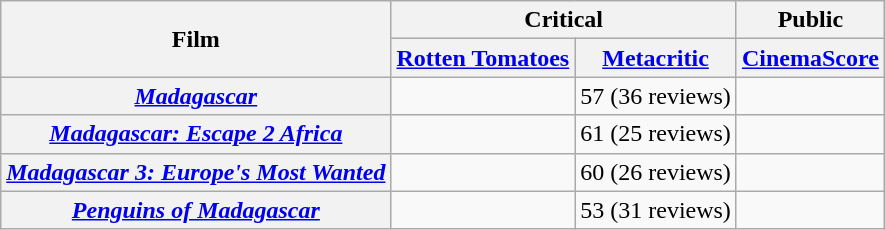<table class="wikitable plainrowheaders unsortable" style="text-align: center;">
<tr>
<th scope="col" rowspan="2">Film</th>
<th scope="col" colspan="2">Critical</th>
<th scope="col">Public</th>
</tr>
<tr>
<th scope="col"><a href='#'>Rotten Tomatoes</a></th>
<th scope="col"><a href='#'>Metacritic</a></th>
<th scope="col"><a href='#'>CinemaScore</a></th>
</tr>
<tr>
<th scope="row"><em><a href='#'>Madagascar</a></em></th>
<td></td>
<td>57 (36 reviews)</td>
<td></td>
</tr>
<tr>
<th scope="row"><em><a href='#'>Madagascar: Escape 2 Africa</a></em></th>
<td></td>
<td>61 (25 reviews)</td>
<td></td>
</tr>
<tr>
<th scope="row"><em><a href='#'>Madagascar 3: Europe's Most Wanted</a></em></th>
<td></td>
<td>60 (26 reviews)</td>
<td></td>
</tr>
<tr>
<th scope="row"><em><a href='#'>Penguins of Madagascar</a></em></th>
<td></td>
<td>53 (31 reviews)</td>
<td></td>
</tr>
</table>
